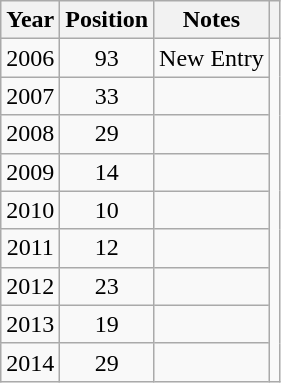<table class="wikitable plainrowheaders" style="text-align:center;">
<tr>
<th>Year</th>
<th>Position</th>
<th>Notes</th>
<th></th>
</tr>
<tr>
<td>2006</td>
<td>93</td>
<td>New Entry</td>
<td rowspan="9"></td>
</tr>
<tr>
<td>2007</td>
<td>33</td>
<td></td>
</tr>
<tr>
<td>2008</td>
<td>29</td>
<td></td>
</tr>
<tr>
<td>2009</td>
<td>14</td>
<td></td>
</tr>
<tr>
<td>2010</td>
<td>10</td>
<td></td>
</tr>
<tr>
<td>2011</td>
<td>12</td>
<td></td>
</tr>
<tr>
<td>2012</td>
<td>23</td>
<td></td>
</tr>
<tr>
<td>2013</td>
<td>19</td>
<td></td>
</tr>
<tr>
<td>2014</td>
<td>29</td>
<td></td>
</tr>
</table>
